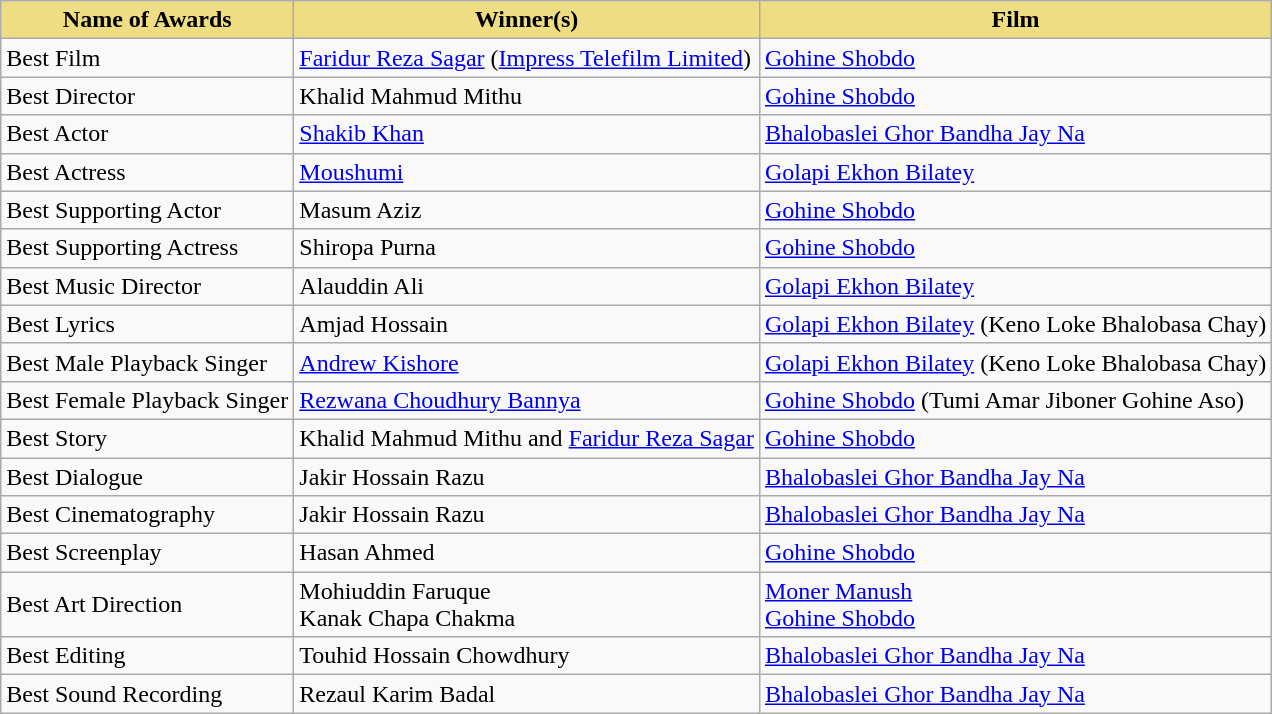<table class="wikitable">
<tr>
<th style="background:#EEDD82;">Name of Awards</th>
<th style="background:#EEDD82;">Winner(s)</th>
<th style="background:#EEDD82;">Film</th>
</tr>
<tr>
<td>Best Film</td>
<td><a href='#'>Faridur Reza Sagar</a> (<a href='#'>Impress Telefilm Limited</a>)</td>
<td><a href='#'>Gohine Shobdo</a></td>
</tr>
<tr>
<td>Best Director</td>
<td>Khalid Mahmud Mithu</td>
<td><a href='#'>Gohine Shobdo</a></td>
</tr>
<tr>
<td>Best Actor</td>
<td><a href='#'>Shakib Khan</a></td>
<td><a href='#'>Bhalobaslei Ghor Bandha Jay Na</a></td>
</tr>
<tr>
<td>Best Actress</td>
<td><a href='#'>Moushumi</a></td>
<td><a href='#'>Golapi Ekhon Bilatey</a></td>
</tr>
<tr>
<td>Best Supporting Actor</td>
<td>Masum Aziz</td>
<td><a href='#'>Gohine Shobdo</a></td>
</tr>
<tr>
<td>Best Supporting Actress</td>
<td>Shiropa Purna</td>
<td><a href='#'>Gohine Shobdo</a></td>
</tr>
<tr>
<td>Best Music Director</td>
<td>Alauddin Ali</td>
<td><a href='#'>Golapi Ekhon Bilatey</a></td>
</tr>
<tr>
<td>Best Lyrics</td>
<td>Amjad Hossain</td>
<td><a href='#'>Golapi Ekhon Bilatey</a> (Keno Loke Bhalobasa Chay)</td>
</tr>
<tr>
<td>Best Male Playback Singer</td>
<td><a href='#'>Andrew Kishore</a></td>
<td><a href='#'>Golapi Ekhon Bilatey</a> (Keno Loke Bhalobasa Chay)</td>
</tr>
<tr>
<td>Best Female Playback Singer</td>
<td><a href='#'>Rezwana Choudhury Bannya</a></td>
<td><a href='#'>Gohine Shobdo</a> (Tumi Amar Jiboner Gohine Aso)</td>
</tr>
<tr>
<td>Best Story</td>
<td>Khalid Mahmud Mithu and <a href='#'>Faridur Reza Sagar</a></td>
<td><a href='#'>Gohine Shobdo</a></td>
</tr>
<tr>
<td>Best Dialogue</td>
<td>Jakir Hossain Razu</td>
<td><a href='#'>Bhalobaslei Ghor Bandha Jay Na</a></td>
</tr>
<tr>
<td>Best Cinematography</td>
<td>Jakir Hossain Razu</td>
<td><a href='#'>Bhalobaslei Ghor Bandha Jay Na</a></td>
</tr>
<tr>
<td>Best Screenplay</td>
<td>Hasan Ahmed</td>
<td><a href='#'>Gohine Shobdo</a></td>
</tr>
<tr>
<td>Best Art Direction</td>
<td>Mohiuddin Faruque<br>Kanak Chapa Chakma</td>
<td><a href='#'>Moner Manush</a><br><a href='#'>Gohine Shobdo</a></td>
</tr>
<tr>
<td>Best Editing</td>
<td>Touhid Hossain Chowdhury</td>
<td><a href='#'>Bhalobaslei Ghor Bandha Jay Na</a></td>
</tr>
<tr>
<td>Best Sound Recording</td>
<td>Rezaul Karim Badal</td>
<td><a href='#'>Bhalobaslei Ghor Bandha Jay Na</a></td>
</tr>
</table>
